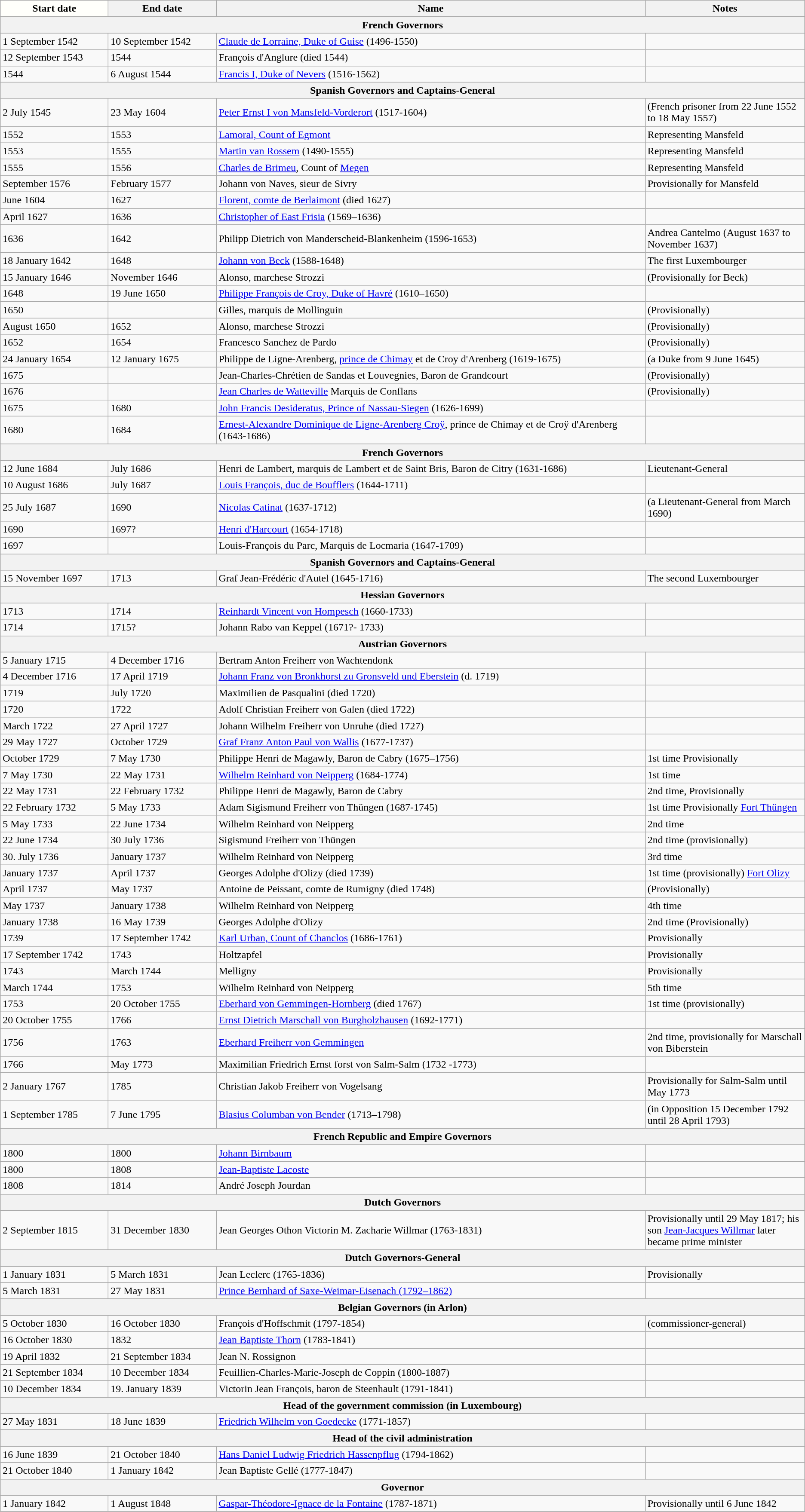<table class="wikitable">
<tr>
<th style="width:10em; background:#fffffb;">Start date</th>
<th style="width:10em">End date</th>
<th>Name</th>
<th style="width:15em">Notes</th>
</tr>
<tr>
<th colspan="4">French Governors</th>
</tr>
<tr>
<td>1 September 1542</td>
<td>10 September 1542</td>
<td><a href='#'>Claude de Lorraine, Duke of Guise</a> (1496-1550)</td>
<td></td>
</tr>
<tr>
<td>12 September 1543</td>
<td>1544</td>
<td>François d'Anglure (died 1544)</td>
<td></td>
</tr>
<tr>
<td>1544</td>
<td>6 August 1544</td>
<td><a href='#'>Francis I, Duke of Nevers</a> (1516-1562)</td>
<td></td>
</tr>
<tr>
<th colspan="4">Spanish Governors and Captains-General</th>
</tr>
<tr>
<td>2 July 1545</td>
<td>23 May 1604</td>
<td><a href='#'>Peter Ernst I von Mansfeld-Vorderort</a> (1517-1604)</td>
<td>(French prisoner from 22 June 1552 to 18 May 1557)</td>
</tr>
<tr>
<td>1552</td>
<td>1553</td>
<td><a href='#'>Lamoral, Count of Egmont</a></td>
<td>Representing Mansfeld</td>
</tr>
<tr>
<td>1553</td>
<td>1555</td>
<td><a href='#'>Martin van Rossem</a> (1490-1555)</td>
<td>Representing Mansfeld</td>
</tr>
<tr>
<td>1555</td>
<td>1556</td>
<td><a href='#'>Charles de Brimeu</a>, Count of <a href='#'>Megen</a></td>
<td>Representing Mansfeld</td>
</tr>
<tr>
<td>September 1576</td>
<td>February 1577</td>
<td>Johann von Naves, sieur de Sivry</td>
<td>Provisionally for Mansfeld</td>
</tr>
<tr>
<td>June 1604</td>
<td>1627</td>
<td><a href='#'>Florent, comte de Berlaimont</a> (died 1627)</td>
<td></td>
</tr>
<tr>
<td>April 1627</td>
<td>1636</td>
<td><a href='#'>Christopher of East Frisia</a> (1569–1636)</td>
<td></td>
</tr>
<tr>
<td>1636</td>
<td>1642</td>
<td>Philipp Dietrich von Manderscheid-Blankenheim (1596-1653)</td>
<td>Andrea Cantelmo (August 1637 to November 1637)</td>
</tr>
<tr>
<td>18 January 1642</td>
<td>1648</td>
<td><a href='#'>Johann von Beck</a> (1588-1648)</td>
<td>The first Luxembourger</td>
</tr>
<tr>
<td>15 January 1646</td>
<td>November 1646</td>
<td>Alonso, marchese Strozzi</td>
<td>(Provisionally for Beck)</td>
</tr>
<tr>
<td>1648</td>
<td>19 June 1650</td>
<td><a href='#'>Philippe François de Croy, Duke of Havré</a> (1610–1650)</td>
<td></td>
</tr>
<tr>
<td>1650</td>
<td></td>
<td>Gilles, marquis de Mollinguin</td>
<td>(Provisionally)</td>
</tr>
<tr>
<td>August 1650</td>
<td>1652</td>
<td>Alonso, marchese Strozzi</td>
<td>(Provisionally)</td>
</tr>
<tr>
<td>1652</td>
<td>1654</td>
<td>Francesco Sanchez de Pardo</td>
<td>(Provisionally)</td>
</tr>
<tr>
<td>24 January 1654</td>
<td>12 January 1675</td>
<td>Philippe de Ligne-Arenberg, <a href='#'>prince de Chimay</a> et de Croy d'Arenberg (1619-1675)</td>
<td>(a Duke from 9 June 1645)</td>
</tr>
<tr>
<td>1675</td>
<td></td>
<td>Jean-Charles-Chrétien de Sandas et Louvegnies, Baron de Grandcourt</td>
<td>(Provisionally)</td>
</tr>
<tr>
<td>1676</td>
<td></td>
<td><a href='#'>Jean Charles de Watteville</a> Marquis de Conflans</td>
<td>(Provisionally)</td>
</tr>
<tr>
<td>1675</td>
<td>1680</td>
<td><a href='#'>John Francis Desideratus, Prince of Nassau-Siegen</a> (1626-1699)</td>
<td></td>
</tr>
<tr>
<td>1680</td>
<td>1684</td>
<td><a href='#'>Ernest-Alexandre Dominique de Ligne-Arenberg Croÿ</a>, prince de Chimay et de Croÿ d'Arenberg (1643-1686)</td>
<td></td>
</tr>
<tr>
<th colspan="4">French Governors</th>
</tr>
<tr>
<td>12 June 1684</td>
<td>July 1686</td>
<td>Henri de Lambert, marquis de Lambert et de Saint Bris, Baron de Citry (1631-1686)</td>
<td>Lieutenant-General</td>
</tr>
<tr>
<td>10 August 1686</td>
<td>July 1687</td>
<td><a href='#'>Louis François, duc de Boufflers</a> (1644-1711)</td>
<td></td>
</tr>
<tr>
<td>25 July 1687</td>
<td>1690</td>
<td><a href='#'>Nicolas Catinat</a> (1637-1712)</td>
<td>(a Lieutenant-General from March 1690)</td>
</tr>
<tr>
<td>1690</td>
<td>1697?</td>
<td><a href='#'>Henri d'Harcourt</a> (1654-1718)</td>
<td></td>
</tr>
<tr>
<td>1697</td>
<td></td>
<td>Louis-François du Parc, Marquis de Locmaria (1647-1709)</td>
<td></td>
</tr>
<tr>
<th colspan="4">Spanish Governors and Captains-General</th>
</tr>
<tr>
<td>15 November 1697</td>
<td>1713</td>
<td>Graf Jean-Frédéric d'Autel (1645-1716)</td>
<td>The second Luxembourger</td>
</tr>
<tr>
<th colspan="4">Hessian Governors</th>
</tr>
<tr>
<td>1713</td>
<td>1714</td>
<td><a href='#'>Reinhardt Vincent von Hompesch</a> (1660-1733)</td>
<td></td>
</tr>
<tr>
<td>1714</td>
<td>1715?</td>
<td>Johann Rabo van Keppel (1671?- 1733)</td>
<td></td>
</tr>
<tr>
<th colspan="4">Austrian Governors</th>
</tr>
<tr>
<td>5 January 1715</td>
<td>4 December 1716</td>
<td>Bertram Anton Freiherr von Wachtendonk</td>
<td></td>
</tr>
<tr>
<td>4 December 1716</td>
<td>17 April 1719</td>
<td><a href='#'>Johann Franz von Bronkhorst zu Gronsveld und Eberstein</a> (d. 1719)</td>
<td></td>
</tr>
<tr>
<td>1719</td>
<td>July 1720</td>
<td>Maximilien de Pasqualini (died 1720)</td>
<td></td>
</tr>
<tr>
<td>1720</td>
<td>1722</td>
<td>Adolf Christian Freiherr von Galen (died 1722)</td>
<td></td>
</tr>
<tr>
<td>March 1722</td>
<td>27 April 1727</td>
<td>Johann Wilhelm Freiherr von Unruhe (died 1727)</td>
<td></td>
</tr>
<tr>
<td>29 May 1727</td>
<td>October 1729</td>
<td><a href='#'>Graf Franz Anton Paul von Wallis</a> (1677-1737)</td>
<td></td>
</tr>
<tr>
<td>October 1729</td>
<td>7 May 1730</td>
<td>Philippe Henri de Magawly, Baron de Cabry (1675–1756)</td>
<td>1st time Provisionally</td>
</tr>
<tr>
<td>7 May 1730</td>
<td>22 May 1731</td>
<td><a href='#'>Wilhelm Reinhard von Neipperg</a> (1684-1774)</td>
<td>1st time</td>
</tr>
<tr>
<td>22 May 1731</td>
<td>22 February 1732</td>
<td>Philippe Henri de Magawly, Baron de Cabry</td>
<td>2nd time, Provisionally</td>
</tr>
<tr>
<td>22 February 1732</td>
<td>5 May 1733</td>
<td>Adam Sigismund Freiherr von Thüngen (1687-1745)</td>
<td>1st time Provisionally <a href='#'>Fort Thüngen</a></td>
</tr>
<tr>
<td>5 May 1733</td>
<td>22 June 1734</td>
<td>Wilhelm Reinhard von Neipperg</td>
<td>2nd time</td>
</tr>
<tr>
<td>22 June 1734</td>
<td>30 July 1736</td>
<td>Sigismund Freiherr von Thüngen</td>
<td>2nd time (provisionally)</td>
</tr>
<tr>
<td>30. July 1736</td>
<td>January 1737</td>
<td>Wilhelm Reinhard von Neipperg</td>
<td>3rd time</td>
</tr>
<tr>
<td>January 1737</td>
<td>April 1737</td>
<td>Georges Adolphe d'Olizy (died 1739)</td>
<td>1st time (provisionally) <a href='#'>Fort Olizy</a></td>
</tr>
<tr>
<td>April 1737</td>
<td>May 1737</td>
<td>Antoine de Peissant, comte de Rumigny (died 1748)</td>
<td>(Provisionally)</td>
</tr>
<tr>
<td>May 1737</td>
<td>January 1738</td>
<td>Wilhelm Reinhard von Neipperg</td>
<td>4th time</td>
</tr>
<tr>
<td>January 1738</td>
<td>16 May 1739</td>
<td>Georges Adolphe d'Olizy</td>
<td>2nd time (Provisionally)</td>
</tr>
<tr>
<td>1739</td>
<td>17 September 1742</td>
<td><a href='#'>Karl Urban, Count of Chanclos</a> (1686-1761)</td>
<td>Provisionally</td>
</tr>
<tr>
<td>17 September 1742</td>
<td>1743</td>
<td>Holtzapfel</td>
<td>Provisionally</td>
</tr>
<tr>
<td>1743</td>
<td>March 1744</td>
<td>Melligny</td>
<td>Provisionally</td>
</tr>
<tr>
<td>March 1744</td>
<td>1753</td>
<td>Wilhelm Reinhard von Neipperg</td>
<td>5th time</td>
</tr>
<tr>
<td>1753</td>
<td>20 October 1755</td>
<td><a href='#'>Eberhard von Gemmingen-Hornberg</a> (died 1767)</td>
<td>1st time (provisionally)</td>
</tr>
<tr>
<td>20 October 1755</td>
<td>1766</td>
<td><a href='#'>Ernst Dietrich Marschall von Burgholzhausen</a> (1692-1771)</td>
<td></td>
</tr>
<tr>
<td>1756</td>
<td>1763</td>
<td><a href='#'>Eberhard Freiherr von Gemmingen</a></td>
<td>2nd time, provisionally for Marschall von Biberstein</td>
</tr>
<tr>
<td>1766</td>
<td>May 1773</td>
<td>Maximilian Friedrich Ernst forst von Salm-Salm (1732 -1773)</td>
<td></td>
</tr>
<tr>
<td>2 January 1767</td>
<td>1785</td>
<td>Christian Jakob Freiherr von Vogelsang</td>
<td>Provisionally for Salm-Salm until May 1773</td>
</tr>
<tr>
<td>1 September 1785</td>
<td>7 June 1795</td>
<td><a href='#'>Blasius Columban von Bender</a> (1713–1798)</td>
<td>(in Opposition 15 December 1792 until 28 April 1793)</td>
</tr>
<tr>
<th colspan="4">French Republic and Empire Governors</th>
</tr>
<tr>
<td>1800</td>
<td>1800</td>
<td><a href='#'>Johann Birnbaum</a></td>
<td></td>
</tr>
<tr>
<td>1800</td>
<td>1808</td>
<td><a href='#'>Jean-Baptiste Lacoste</a></td>
<td></td>
</tr>
<tr>
<td>1808</td>
<td>1814</td>
<td>André Joseph Jourdan</td>
<td></td>
</tr>
<tr>
<th colspan="4">Dutch Governors</th>
</tr>
<tr>
<td>2 September 1815</td>
<td>31 December 1830</td>
<td>Jean Georges Othon Victorin M. Zacharie Willmar (1763-1831)</td>
<td>Provisionally until 29 May 1817; his son <a href='#'>Jean-Jacques Willmar</a> later became prime minister</td>
</tr>
<tr>
<th colspan="4">Dutch Governors-General</th>
</tr>
<tr>
<td>1 January 1831</td>
<td>5 March 1831</td>
<td>Jean Leclerc (1765-1836)</td>
<td>Provisionally</td>
</tr>
<tr>
<td>5 March 1831</td>
<td>27 May 1831</td>
<td><a href='#'>Prince Bernhard of Saxe-Weimar-Eisenach (1792–1862)</a></td>
<td></td>
</tr>
<tr>
<th colspan="4">Belgian Governors (in Arlon)</th>
</tr>
<tr>
<td>5 October 1830</td>
<td>16 October 1830</td>
<td>François d'Hoffschmit (1797-1854)</td>
<td>(commissioner-general)</td>
</tr>
<tr>
<td>16 October 1830</td>
<td>1832</td>
<td><a href='#'>Jean Baptiste Thorn</a> (1783-1841)</td>
<td></td>
</tr>
<tr>
<td>19 April 1832</td>
<td>21 September 1834</td>
<td>Jean N. Rossignon</td>
<td></td>
</tr>
<tr>
<td>21 September 1834</td>
<td>10 December 1834</td>
<td>Feuillien-Charles-Marie-Joseph de Coppin (1800-1887)</td>
<td></td>
</tr>
<tr>
<td>10 December 1834</td>
<td>19. January 1839</td>
<td>Victorin Jean François, baron de Steenhault (1791-1841)</td>
<td></td>
</tr>
<tr>
<th colspan="4">Head of the government commission (in Luxembourg)</th>
</tr>
<tr>
<td>27 May 1831</td>
<td>18 June 1839</td>
<td><a href='#'>Friedrich Wilhelm von Goedecke</a> (1771-1857)</td>
<td></td>
</tr>
<tr>
<th colspan="4">Head of the civil administration</th>
</tr>
<tr>
<td>16 June 1839</td>
<td>21 October 1840</td>
<td><a href='#'>Hans Daniel Ludwig Friedrich Hassenpflug</a> (1794-1862)</td>
<td></td>
</tr>
<tr>
<td>21 October 1840</td>
<td>1 January 1842</td>
<td>Jean Baptiste Gellé (1777-1847)</td>
<td></td>
</tr>
<tr>
<th colspan="4">Governor</th>
</tr>
<tr>
<td>1 January 1842</td>
<td>1 August 1848</td>
<td><a href='#'>Gaspar-Théodore-Ignace de la Fontaine</a> (1787-1871)</td>
<td>Provisionally until 6 June 1842</td>
</tr>
</table>
